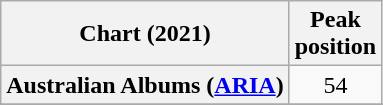<table class="wikitable sortable plainrowheaders" style="text-align:center">
<tr>
<th scope="col">Chart (2021)</th>
<th scope="col">Peak<br>position</th>
</tr>
<tr>
<th scope="row">Australian Albums (<a href='#'>ARIA</a>)</th>
<td>54</td>
</tr>
<tr>
</tr>
<tr>
</tr>
<tr>
</tr>
<tr>
</tr>
<tr>
</tr>
<tr>
</tr>
<tr>
</tr>
<tr>
</tr>
<tr>
</tr>
<tr>
</tr>
<tr>
</tr>
<tr>
</tr>
<tr>
</tr>
<tr>
</tr>
<tr>
</tr>
<tr>
</tr>
<tr>
</tr>
<tr>
</tr>
<tr>
</tr>
<tr>
</tr>
<tr>
</tr>
<tr>
</tr>
<tr>
</tr>
</table>
